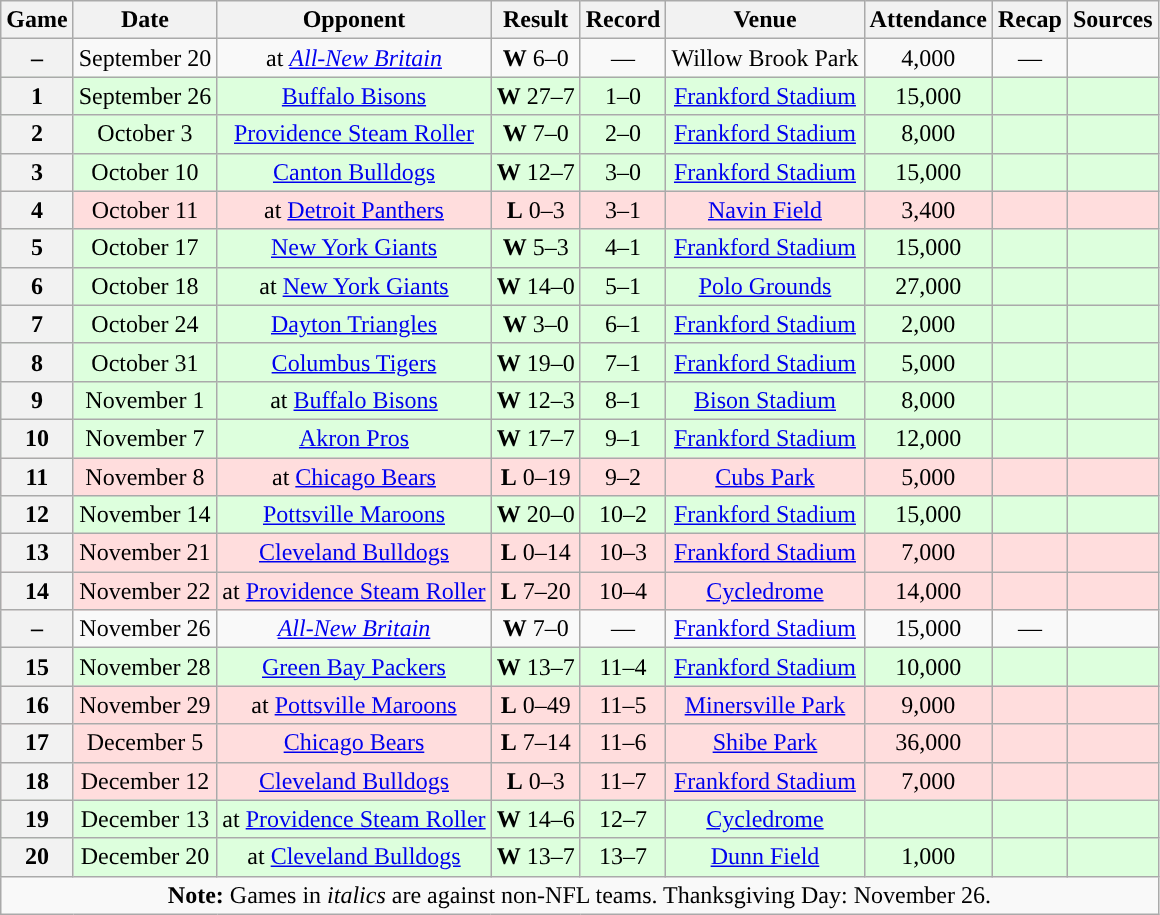<table class="wikitable" style="text-align:center">
<tr>
<th>Game</th>
<th>Date</th>
<th>Opponent</th>
<th>Result</th>
<th>Record</th>
<th>Venue</th>
<th>Attendance</th>
<th>Recap</th>
<th>Sources</th>
</tr>
<tr>
<th>–</th>
<td>September 20</td>
<td>at <em><a href='#'>All-New Britain</a></em></td>
<td><strong>W</strong> 6–0</td>
<td>—</td>
<td>Willow Brook Park</td>
<td>4,000 </td>
<td>—</td>
<td></td>
</tr>
<tr style="background: #ddffdd;">
<th>1</th>
<td>September 26</td>
<td><a href='#'>Buffalo Bisons</a></td>
<td><strong>W</strong> 27–7</td>
<td>1–0</td>
<td><a href='#'>Frankford Stadium</a></td>
<td>15,000</td>
<td></td>
<td></td>
</tr>
<tr style="background: #ddffdd;">
<th>2</th>
<td>October 3</td>
<td><a href='#'>Providence Steam Roller</a></td>
<td><strong>W</strong> 7–0</td>
<td>2–0</td>
<td><a href='#'>Frankford Stadium</a></td>
<td>8,000</td>
<td></td>
<td></td>
</tr>
<tr style="background: #ddffdd;">
<th>3</th>
<td>October 10</td>
<td><a href='#'>Canton Bulldogs</a></td>
<td><strong>W</strong> 12–7</td>
<td>3–0</td>
<td><a href='#'>Frankford Stadium</a></td>
<td>15,000</td>
<td></td>
<td></td>
</tr>
<tr style="background: #ffdddd;">
<th>4</th>
<td>October 11</td>
<td>at <a href='#'>Detroit Panthers</a></td>
<td><strong>L</strong> 0–3</td>
<td>3–1</td>
<td><a href='#'>Navin Field</a></td>
<td>3,400</td>
<td></td>
<td></td>
</tr>
<tr style="background: #ddffdd;">
<th>5</th>
<td>October 17</td>
<td><a href='#'>New York Giants</a></td>
<td><strong>W</strong> 5–3</td>
<td>4–1</td>
<td><a href='#'>Frankford Stadium</a></td>
<td>15,000</td>
<td></td>
<td></td>
</tr>
<tr style="background: #ddffdd;">
<th>6</th>
<td>October 18</td>
<td>at <a href='#'>New York Giants</a></td>
<td><strong>W</strong> 14–0</td>
<td>5–1</td>
<td><a href='#'>Polo Grounds</a></td>
<td>27,000</td>
<td></td>
<td></td>
</tr>
<tr style="background: #ddffdd;">
<th>7</th>
<td>October 24</td>
<td><a href='#'>Dayton Triangles</a></td>
<td><strong>W</strong> 3–0</td>
<td>6–1</td>
<td><a href='#'>Frankford Stadium</a></td>
<td>2,000</td>
<td></td>
<td></td>
</tr>
<tr style="background: #ddffdd;">
<th>8</th>
<td>October 31</td>
<td><a href='#'>Columbus Tigers</a></td>
<td><strong>W</strong> 19–0</td>
<td>7–1</td>
<td><a href='#'>Frankford Stadium</a></td>
<td>5,000</td>
<td></td>
<td></td>
</tr>
<tr style="background: #ddffdd;">
<th>9</th>
<td>November 1</td>
<td>at <a href='#'>Buffalo Bisons</a></td>
<td><strong>W</strong> 12–3</td>
<td>8–1</td>
<td><a href='#'>Bison Stadium</a></td>
<td>8,000</td>
<td></td>
<td></td>
</tr>
<tr style="background: #ddffdd;">
<th>10</th>
<td>November 7</td>
<td><a href='#'>Akron Pros</a></td>
<td><strong>W</strong> 17–7</td>
<td>9–1</td>
<td><a href='#'>Frankford Stadium</a></td>
<td>12,000</td>
<td></td>
<td></td>
</tr>
<tr style="background: #ffdddd;">
<th>11</th>
<td>November 8</td>
<td>at <a href='#'>Chicago Bears</a></td>
<td><strong>L</strong> 0–19</td>
<td>9–2</td>
<td><a href='#'>Cubs Park</a></td>
<td>5,000</td>
<td></td>
<td></td>
</tr>
<tr style="background: #ddffdd;">
<th>12</th>
<td>November 14</td>
<td><a href='#'>Pottsville Maroons</a></td>
<td><strong>W</strong> 20–0</td>
<td>10–2</td>
<td><a href='#'>Frankford Stadium</a></td>
<td>15,000</td>
<td></td>
<td></td>
</tr>
<tr style="background: #ffdddd;">
<th>13</th>
<td>November 21</td>
<td><a href='#'>Cleveland Bulldogs</a></td>
<td><strong>L</strong> 0–14</td>
<td>10–3</td>
<td><a href='#'>Frankford Stadium</a></td>
<td>7,000</td>
<td></td>
<td></td>
</tr>
<tr style="background: #ffdddd;">
<th>14</th>
<td>November 22</td>
<td>at <a href='#'>Providence Steam Roller</a></td>
<td><strong>L</strong> 7–20</td>
<td>10–4</td>
<td><a href='#'>Cycledrome</a></td>
<td>14,000</td>
<td></td>
<td></td>
</tr>
<tr>
<th>–</th>
<td>November 26</td>
<td><em><a href='#'>All-New Britain</a></em></td>
<td><strong>W</strong> 7–0</td>
<td>—</td>
<td><a href='#'>Frankford Stadium</a></td>
<td>15,000</td>
<td>—</td>
<td></td>
</tr>
<tr style="background: #ddffdd;">
<th>15</th>
<td>November 28</td>
<td><a href='#'>Green Bay Packers</a></td>
<td><strong>W</strong> 13–7</td>
<td>11–4</td>
<td><a href='#'>Frankford Stadium</a></td>
<td>10,000</td>
<td></td>
<td></td>
</tr>
<tr style="background: #ffdddd;">
<th>16</th>
<td>November 29</td>
<td>at <a href='#'>Pottsville Maroons</a></td>
<td><strong>L</strong> 0–49</td>
<td>11–5</td>
<td><a href='#'>Minersville Park</a></td>
<td>9,000</td>
<td></td>
<td></td>
</tr>
<tr style="background: #ffdddd;">
<th>17</th>
<td>December 5</td>
<td><a href='#'>Chicago Bears</a></td>
<td><strong>L</strong> 7–14</td>
<td>11–6</td>
<td><a href='#'>Shibe Park</a></td>
<td>36,000</td>
<td></td>
<td></td>
</tr>
<tr style="background: #ffdddd;">
<th>18</th>
<td>December 12</td>
<td><a href='#'>Cleveland Bulldogs</a></td>
<td><strong>L</strong> 0–3</td>
<td>11–7</td>
<td><a href='#'>Frankford Stadium</a></td>
<td>7,000</td>
<td></td>
<td></td>
</tr>
<tr style="background: #ddffdd;">
<th>19</th>
<td>December 13</td>
<td>at <a href='#'>Providence Steam Roller</a></td>
<td><strong>W</strong> 14–6</td>
<td>12–7</td>
<td><a href='#'>Cycledrome</a></td>
<td></td>
<td></td>
<td></td>
</tr>
<tr style="background: #ddffdd;">
<th>20</th>
<td>December 20</td>
<td>at <a href='#'>Cleveland Bulldogs</a></td>
<td><strong>W</strong> 13–7</td>
<td>13–7</td>
<td><a href='#'>Dunn Field</a></td>
<td>1,000</td>
<td></td>
<td></td>
</tr>
<tr>
<td colspan="10"><strong>Note:</strong> Games in <em>italics</em> are against non-NFL teams. Thanksgiving Day: November 26.</td>
</tr>
</table>
